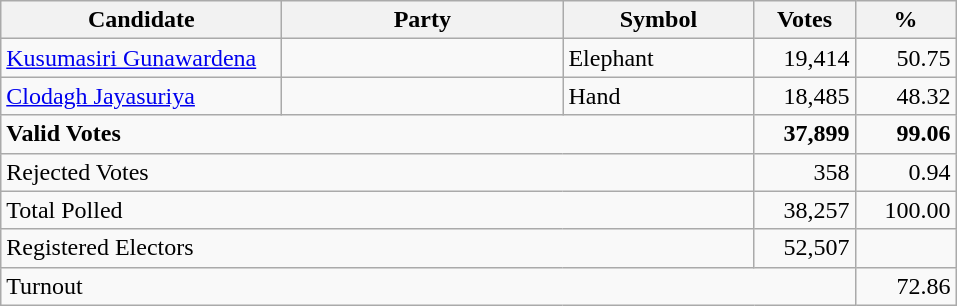<table class="wikitable" border="1" style="text-align:right;">
<tr>
<th align=left width="180">Candidate</th>
<th align=left width="180">Party</th>
<th align=left width="120">Symbol</th>
<th align=left width="60">Votes</th>
<th align=left width="60">%</th>
</tr>
<tr>
<td align=left><a href='#'>Kusumasiri Gunawardena</a></td>
<td></td>
<td align=left>Elephant</td>
<td align=right>19,414</td>
<td align=right>50.75</td>
</tr>
<tr>
<td align=left><a href='#'>Clodagh Jayasuriya</a></td>
<td></td>
<td align=left>Hand</td>
<td align=right>18,485</td>
<td align=right>48.32</td>
</tr>
<tr>
<td align=left colspan=3><strong>Valid Votes</strong></td>
<td align=right><strong>37,899</strong></td>
<td align=right><strong>99.06</strong></td>
</tr>
<tr>
<td align=left colspan=3>Rejected Votes</td>
<td align=right>358</td>
<td align=right>0.94</td>
</tr>
<tr>
<td align=left colspan=3>Total Polled</td>
<td align=right>38,257</td>
<td align=right>100.00</td>
</tr>
<tr>
<td align=left colspan=3>Registered Electors</td>
<td align=right>52,507</td>
<td></td>
</tr>
<tr>
<td align=left colspan=4>Turnout</td>
<td align=right>72.86</td>
</tr>
</table>
